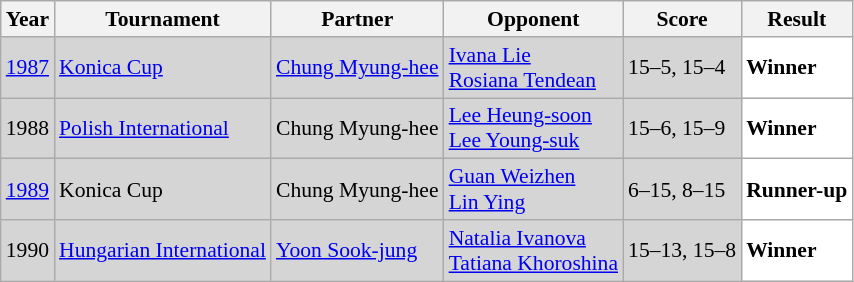<table class="sortable wikitable" style="font-size: 90%;">
<tr>
<th>Year</th>
<th>Tournament</th>
<th>Partner</th>
<th>Opponent</th>
<th>Score</th>
<th>Result</th>
</tr>
<tr style="background:#D5D5D5">
<td align="center"><a href='#'>1987</a></td>
<td align="left"><a href='#'>Konica Cup</a></td>
<td align="left"> <a href='#'>Chung Myung-hee</a></td>
<td align="left"> <a href='#'>Ivana Lie</a><br> <a href='#'>Rosiana Tendean</a></td>
<td align="left">15–5, 15–4</td>
<td style="text-align:left; background: white"> <strong>Winner</strong></td>
</tr>
<tr style="background:#D5D5D5">
<td align="center">1988</td>
<td align="left"><a href='#'>Polish International</a></td>
<td align="left"> Chung Myung-hee</td>
<td align="left"> <a href='#'>Lee Heung-soon</a> <br>  <a href='#'>Lee Young-suk</a></td>
<td align="left">15–6, 15–9</td>
<td style="text-align:left; background:white"> <strong>Winner</strong></td>
</tr>
<tr style="background:#D5D5D5">
<td align="center"><a href='#'>1989</a></td>
<td align="left">Konica Cup</td>
<td align="left"> Chung Myung-hee</td>
<td align="left"> <a href='#'>Guan Weizhen</a><br> <a href='#'>Lin Ying</a></td>
<td align="left">6–15, 8–15</td>
<td style="text-align:left; background:white"> <strong>Runner-up</strong></td>
</tr>
<tr style="background:#D5D5D5">
<td align="center">1990</td>
<td align="left"><a href='#'>Hungarian International</a></td>
<td align="left"> <a href='#'>Yoon Sook-jung</a></td>
<td align="left"> <a href='#'>Natalia Ivanova</a> <br>  <a href='#'>Tatiana Khoroshina</a></td>
<td align="left">15–13, 15–8</td>
<td style="text-align:left; background:white"> <strong>Winner</strong></td>
</tr>
</table>
